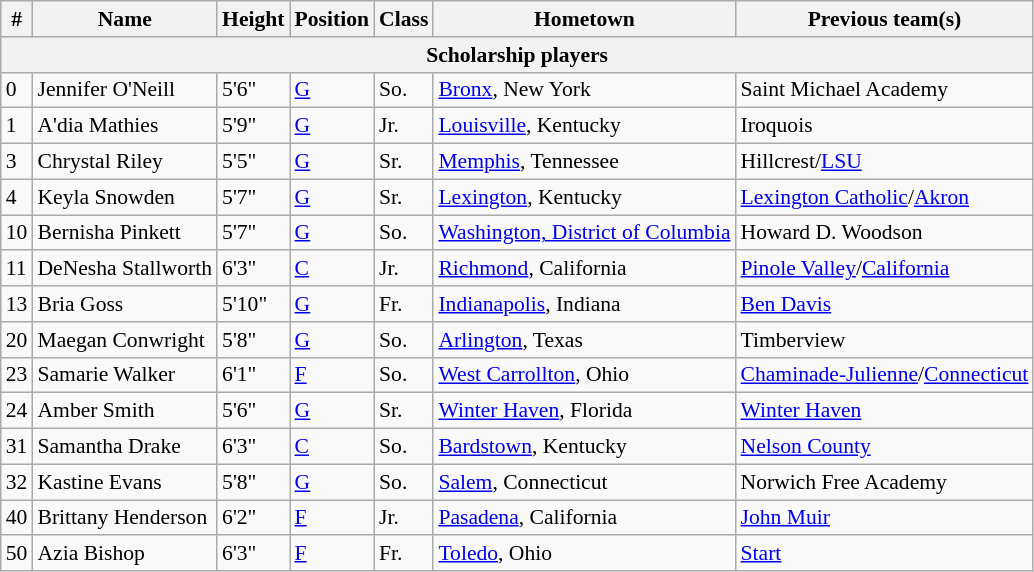<table class="wikitable" style="font-size: 90%">
<tr>
<th>#</th>
<th>Name</th>
<th>Height</th>
<th>Position</th>
<th>Class</th>
<th>Hometown</th>
<th>Previous team(s)</th>
</tr>
<tr>
<th colspan=7>Scholarship players</th>
</tr>
<tr>
<td>0</td>
<td>Jennifer O'Neill</td>
<td>5'6"</td>
<td><a href='#'>G</a></td>
<td>So.</td>
<td><a href='#'>Bronx</a>, New York</td>
<td>Saint Michael Academy</td>
</tr>
<tr>
<td>1</td>
<td>A'dia Mathies</td>
<td>5'9"</td>
<td><a href='#'>G</a></td>
<td>Jr.</td>
<td><a href='#'>Louisville</a>, Kentucky</td>
<td>Iroquois</td>
</tr>
<tr>
<td>3</td>
<td>Chrystal Riley</td>
<td>5'5"</td>
<td><a href='#'>G</a></td>
<td>Sr.</td>
<td><a href='#'>Memphis</a>, Tennessee</td>
<td>Hillcrest/<a href='#'>LSU</a></td>
</tr>
<tr>
<td>4</td>
<td>Keyla Snowden</td>
<td>5'7"</td>
<td><a href='#'>G</a></td>
<td>Sr.</td>
<td><a href='#'>Lexington</a>, Kentucky</td>
<td><a href='#'>Lexington Catholic</a>/<a href='#'>Akron</a></td>
</tr>
<tr>
<td>10</td>
<td>Bernisha Pinkett</td>
<td>5'7"</td>
<td><a href='#'>G</a></td>
<td>So.</td>
<td><a href='#'>Washington, District of Columbia</a></td>
<td>Howard D. Woodson</td>
</tr>
<tr>
<td>11</td>
<td>DeNesha Stallworth</td>
<td>6'3"</td>
<td><a href='#'>C</a></td>
<td>Jr.</td>
<td><a href='#'>Richmond</a>, California</td>
<td><a href='#'>Pinole Valley</a>/<a href='#'>California</a></td>
</tr>
<tr>
<td>13</td>
<td>Bria Goss</td>
<td>5'10"</td>
<td><a href='#'>G</a></td>
<td>Fr.</td>
<td><a href='#'>Indianapolis</a>, Indiana</td>
<td><a href='#'>Ben Davis</a></td>
</tr>
<tr>
<td>20</td>
<td>Maegan Conwright</td>
<td>5'8"</td>
<td><a href='#'>G</a></td>
<td>So.</td>
<td><a href='#'>Arlington</a>, Texas</td>
<td>Timberview</td>
</tr>
<tr>
<td>23</td>
<td>Samarie Walker</td>
<td>6'1"</td>
<td><a href='#'>F</a></td>
<td>So.</td>
<td><a href='#'>West Carrollton</a>, Ohio</td>
<td><a href='#'>Chaminade-Julienne</a>/<a href='#'>Connecticut</a></td>
</tr>
<tr>
<td>24</td>
<td>Amber Smith</td>
<td>5'6"</td>
<td><a href='#'>G</a></td>
<td>Sr.</td>
<td><a href='#'>Winter Haven</a>, Florida</td>
<td><a href='#'>Winter Haven</a></td>
</tr>
<tr>
<td>31</td>
<td>Samantha Drake</td>
<td>6'3"</td>
<td><a href='#'>C</a></td>
<td>So.</td>
<td><a href='#'>Bardstown</a>, Kentucky</td>
<td><a href='#'>Nelson County</a></td>
</tr>
<tr>
<td>32</td>
<td>Kastine Evans</td>
<td>5'8"</td>
<td><a href='#'>G</a></td>
<td>So.</td>
<td><a href='#'>Salem</a>, Connecticut</td>
<td>Norwich Free Academy</td>
</tr>
<tr>
<td>40</td>
<td>Brittany Henderson</td>
<td>6'2"</td>
<td><a href='#'>F</a></td>
<td>Jr.</td>
<td><a href='#'>Pasadena</a>, California</td>
<td><a href='#'>John Muir</a></td>
</tr>
<tr>
<td>50</td>
<td>Azia Bishop</td>
<td>6'3"</td>
<td><a href='#'>F</a></td>
<td>Fr.</td>
<td><a href='#'>Toledo</a>, Ohio</td>
<td><a href='#'>Start</a></td>
</tr>
</table>
